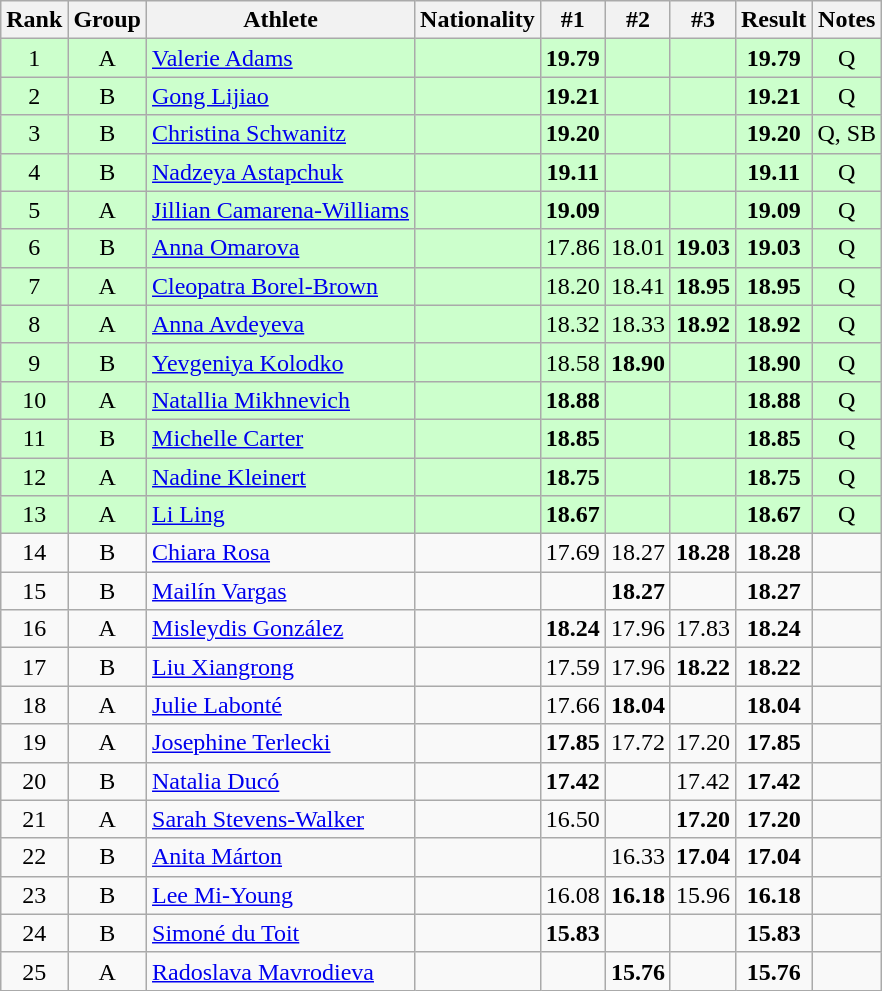<table class="wikitable sortable" style="text-align:center">
<tr>
<th>Rank</th>
<th>Group</th>
<th>Athlete</th>
<th>Nationality</th>
<th>#1</th>
<th>#2</th>
<th>#3</th>
<th>Result</th>
<th>Notes</th>
</tr>
<tr bgcolor=ccffcc>
<td>1</td>
<td>A</td>
<td align=left><a href='#'>Valerie Adams</a></td>
<td align=left></td>
<td><strong>19.79</strong></td>
<td></td>
<td></td>
<td><strong>19.79</strong></td>
<td>Q</td>
</tr>
<tr bgcolor=ccffcc>
<td>2</td>
<td>B</td>
<td align=left><a href='#'>Gong Lijiao</a></td>
<td align=left></td>
<td><strong>19.21</strong></td>
<td></td>
<td></td>
<td><strong>19.21</strong></td>
<td>Q</td>
</tr>
<tr bgcolor=ccffcc>
<td>3</td>
<td>B</td>
<td align=left><a href='#'>Christina Schwanitz</a></td>
<td align=left></td>
<td><strong>19.20</strong></td>
<td></td>
<td></td>
<td><strong>19.20</strong></td>
<td>Q, SB</td>
</tr>
<tr bgcolor=ccffcc>
<td>4</td>
<td>B</td>
<td align=left><a href='#'>Nadzeya Astapchuk</a></td>
<td align=left></td>
<td><strong>19.11</strong></td>
<td></td>
<td></td>
<td><strong>19.11</strong></td>
<td>Q</td>
</tr>
<tr bgcolor=ccffcc>
<td>5</td>
<td>A</td>
<td align=left><a href='#'>Jillian Camarena-Williams</a></td>
<td align=left></td>
<td><strong>19.09</strong></td>
<td></td>
<td></td>
<td><strong>19.09</strong></td>
<td>Q</td>
</tr>
<tr bgcolor=ccffcc>
<td>6</td>
<td>B</td>
<td align=left><a href='#'>Anna Omarova</a></td>
<td align=left></td>
<td>17.86</td>
<td>18.01</td>
<td><strong>19.03</strong></td>
<td><strong>19.03</strong></td>
<td>Q</td>
</tr>
<tr bgcolor=ccffcc>
<td>7</td>
<td>A</td>
<td align=left><a href='#'>Cleopatra Borel-Brown</a></td>
<td align=left></td>
<td>18.20</td>
<td>18.41</td>
<td><strong>18.95</strong></td>
<td><strong>18.95</strong></td>
<td>Q</td>
</tr>
<tr bgcolor=ccffcc>
<td>8</td>
<td>A</td>
<td align=left><a href='#'>Anna Avdeyeva</a></td>
<td align=left></td>
<td>18.32</td>
<td>18.33</td>
<td><strong>18.92</strong></td>
<td><strong>18.92</strong></td>
<td>Q</td>
</tr>
<tr bgcolor=ccffcc>
<td>9</td>
<td>B</td>
<td align=left><a href='#'>Yevgeniya Kolodko</a></td>
<td align=left></td>
<td>18.58</td>
<td><strong>18.90</strong></td>
<td></td>
<td><strong>18.90</strong></td>
<td>Q</td>
</tr>
<tr bgcolor=ccffcc>
<td>10</td>
<td>A</td>
<td align=left><a href='#'>Natallia Mikhnevich</a></td>
<td align=left></td>
<td><strong>18.88</strong></td>
<td></td>
<td></td>
<td><strong>18.88</strong></td>
<td>Q</td>
</tr>
<tr bgcolor=ccffcc>
<td>11</td>
<td>B</td>
<td align=left><a href='#'>Michelle Carter</a></td>
<td align=left></td>
<td><strong>18.85</strong></td>
<td></td>
<td></td>
<td><strong>18.85</strong></td>
<td>Q</td>
</tr>
<tr bgcolor=ccffcc>
<td>12</td>
<td>A</td>
<td align=left><a href='#'>Nadine Kleinert</a></td>
<td align=left></td>
<td><strong>18.75</strong></td>
<td></td>
<td></td>
<td><strong>18.75</strong></td>
<td>Q</td>
</tr>
<tr bgcolor=ccffcc>
<td>13</td>
<td>A</td>
<td align=left><a href='#'>Li Ling</a></td>
<td align=left></td>
<td><strong>18.67</strong></td>
<td></td>
<td></td>
<td><strong>18.67</strong></td>
<td>Q</td>
</tr>
<tr>
<td>14</td>
<td>B</td>
<td align=left><a href='#'>Chiara Rosa</a></td>
<td align=left></td>
<td>17.69</td>
<td>18.27</td>
<td><strong>18.28</strong></td>
<td><strong>18.28</strong></td>
<td></td>
</tr>
<tr>
<td>15</td>
<td>B</td>
<td align=left><a href='#'>Mailín Vargas</a></td>
<td align=left></td>
<td></td>
<td><strong>18.27</strong></td>
<td></td>
<td><strong>18.27</strong></td>
<td></td>
</tr>
<tr>
<td>16</td>
<td>A</td>
<td align=left><a href='#'>Misleydis González</a></td>
<td align=left></td>
<td><strong>18.24</strong></td>
<td>17.96</td>
<td>17.83</td>
<td><strong>18.24</strong></td>
<td></td>
</tr>
<tr>
<td>17</td>
<td>B</td>
<td align=left><a href='#'>Liu Xiangrong</a></td>
<td align=left></td>
<td>17.59</td>
<td>17.96</td>
<td><strong>18.22</strong></td>
<td><strong>18.22</strong></td>
<td></td>
</tr>
<tr>
<td>18</td>
<td>A</td>
<td align=left><a href='#'>Julie Labonté</a></td>
<td align=left></td>
<td>17.66</td>
<td><strong>18.04</strong></td>
<td></td>
<td><strong>18.04</strong></td>
<td></td>
</tr>
<tr>
<td>19</td>
<td>A</td>
<td align=left><a href='#'>Josephine Terlecki</a></td>
<td align=left></td>
<td><strong>17.85</strong></td>
<td>17.72</td>
<td>17.20</td>
<td><strong>17.85</strong></td>
<td></td>
</tr>
<tr>
<td>20</td>
<td>B</td>
<td align=left><a href='#'>Natalia Ducó</a></td>
<td align=left></td>
<td><strong>17.42</strong></td>
<td></td>
<td>17.42</td>
<td><strong>17.42</strong></td>
<td></td>
</tr>
<tr>
<td>21</td>
<td>A</td>
<td align=left><a href='#'>Sarah Stevens-Walker</a></td>
<td align=left></td>
<td>16.50</td>
<td></td>
<td><strong>17.20</strong></td>
<td><strong>17.20</strong></td>
<td></td>
</tr>
<tr>
<td>22</td>
<td>B</td>
<td align=left><a href='#'>Anita Márton</a></td>
<td align=left></td>
<td></td>
<td>16.33</td>
<td><strong>17.04</strong></td>
<td><strong>17.04</strong></td>
<td></td>
</tr>
<tr>
<td>23</td>
<td>B</td>
<td align=left><a href='#'>Lee Mi-Young</a></td>
<td align=left></td>
<td>16.08</td>
<td><strong>16.18</strong></td>
<td>15.96</td>
<td><strong>16.18</strong></td>
<td></td>
</tr>
<tr>
<td>24</td>
<td>B</td>
<td align=left><a href='#'>Simoné du Toit</a></td>
<td align=left></td>
<td><strong>15.83</strong></td>
<td></td>
<td></td>
<td><strong>15.83</strong></td>
<td></td>
</tr>
<tr>
<td>25</td>
<td>A</td>
<td align=left><a href='#'>Radoslava Mavrodieva</a></td>
<td align=left></td>
<td></td>
<td><strong>15.76</strong></td>
<td></td>
<td><strong>15.76</strong></td>
<td></td>
</tr>
</table>
